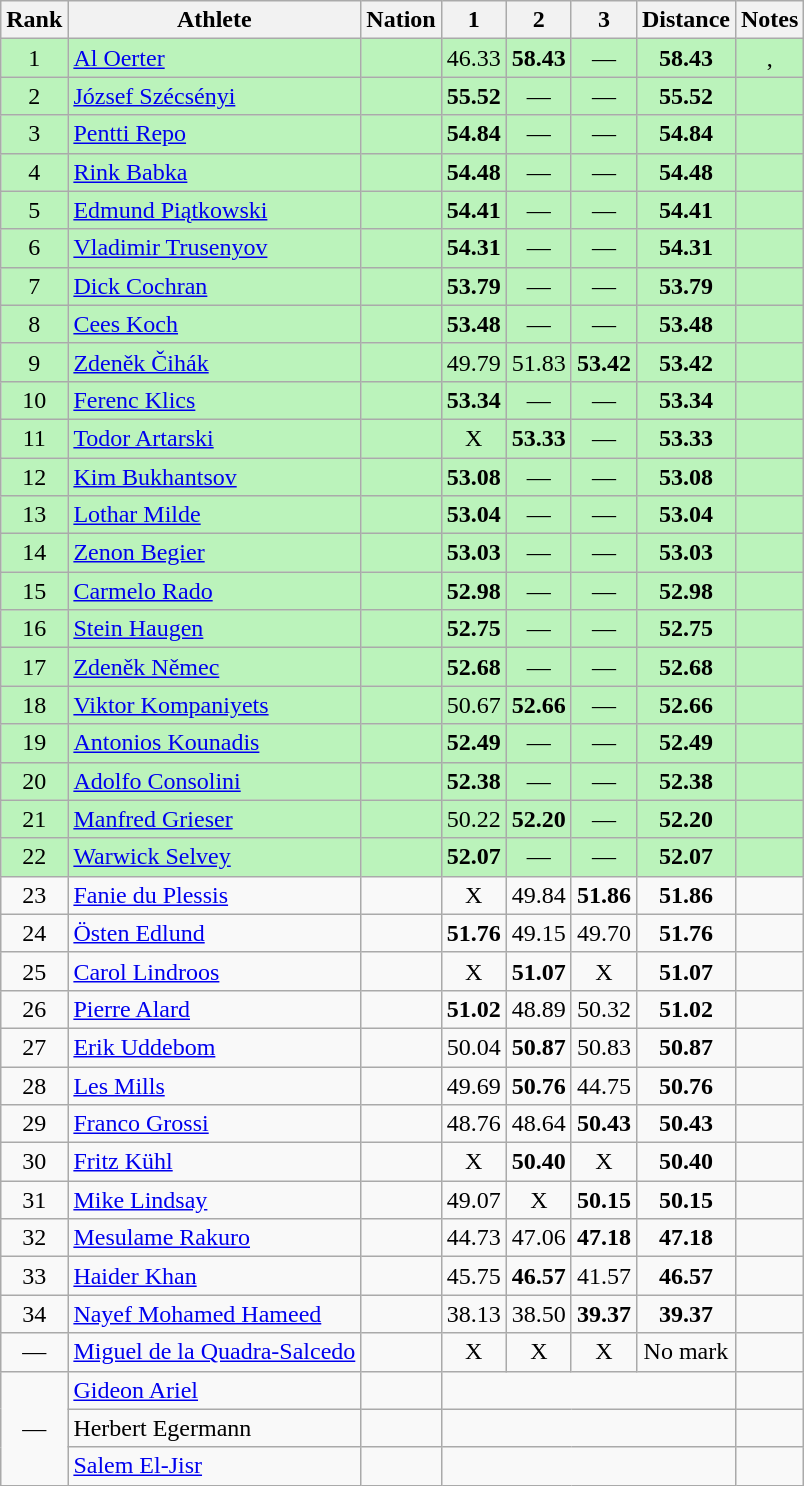<table class="wikitable sortable" style="text-align:center">
<tr>
<th>Rank</th>
<th>Athlete</th>
<th>Nation</th>
<th>1</th>
<th>2</th>
<th>3</th>
<th>Distance</th>
<th>Notes</th>
</tr>
<tr bgcolor=bbf3bb>
<td>1</td>
<td align=left><a href='#'>Al Oerter</a></td>
<td align=left></td>
<td>46.33</td>
<td><strong>58.43</strong> </td>
<td data-sort-value=1.00>—</td>
<td><strong>58.43</strong></td>
<td>, </td>
</tr>
<tr bgcolor=bbf3bb>
<td>2</td>
<td align=left><a href='#'>József Szécsényi</a></td>
<td align=left></td>
<td><strong>55.52</strong></td>
<td data-sort-value=1.00>—</td>
<td data-sort-value=1.00>—</td>
<td><strong>55.52</strong></td>
<td></td>
</tr>
<tr bgcolor=bbf3bb>
<td>3</td>
<td align=left><a href='#'>Pentti Repo</a></td>
<td align=left></td>
<td><strong>54.84</strong></td>
<td data-sort-value=1.00>—</td>
<td data-sort-value=1.00>—</td>
<td><strong>54.84</strong></td>
<td></td>
</tr>
<tr bgcolor=bbf3bb>
<td>4</td>
<td align=left><a href='#'>Rink Babka</a></td>
<td align=left></td>
<td><strong>54.48</strong></td>
<td data-sort-value=1.00>—</td>
<td data-sort-value=1.00>—</td>
<td><strong>54.48</strong></td>
<td></td>
</tr>
<tr bgcolor=bbf3bb>
<td>5</td>
<td align=left><a href='#'>Edmund Piątkowski</a></td>
<td align=left></td>
<td><strong>54.41</strong></td>
<td data-sort-value=1.00>—</td>
<td data-sort-value=1.00>—</td>
<td><strong>54.41</strong></td>
<td></td>
</tr>
<tr bgcolor=bbf3bb>
<td>6</td>
<td align=left><a href='#'>Vladimir Trusenyov</a></td>
<td align=left></td>
<td><strong>54.31</strong></td>
<td data-sort-value=1.00>—</td>
<td data-sort-value=1.00>—</td>
<td><strong>54.31</strong></td>
<td></td>
</tr>
<tr bgcolor=bbf3bb>
<td>7</td>
<td align=left><a href='#'>Dick Cochran</a></td>
<td align=left></td>
<td><strong>53.79</strong></td>
<td data-sort-value=1.00>—</td>
<td data-sort-value=1.00>—</td>
<td><strong>53.79</strong></td>
<td></td>
</tr>
<tr bgcolor=bbf3bb>
<td>8</td>
<td align=left><a href='#'>Cees Koch</a></td>
<td align=left></td>
<td><strong>53.48</strong></td>
<td data-sort-value=1.00>—</td>
<td data-sort-value=1.00>—</td>
<td><strong>53.48</strong></td>
<td></td>
</tr>
<tr bgcolor=bbf3bb>
<td>9</td>
<td align=left><a href='#'>Zdeněk Čihák</a></td>
<td align=left></td>
<td>49.79</td>
<td>51.83</td>
<td><strong>53.42</strong></td>
<td><strong>53.42</strong></td>
<td></td>
</tr>
<tr bgcolor=bbf3bb>
<td>10</td>
<td align=left><a href='#'>Ferenc Klics</a></td>
<td align=left></td>
<td><strong>53.34</strong></td>
<td data-sort-value=1.00>—</td>
<td data-sort-value=1.00>—</td>
<td><strong>53.34</strong></td>
<td></td>
</tr>
<tr bgcolor=bbf3bb>
<td>11</td>
<td align=left><a href='#'>Todor Artarski</a></td>
<td align=left></td>
<td data-sort-value=1.00>X</td>
<td><strong>53.33</strong></td>
<td data-sort-value=1.00>—</td>
<td><strong>53.33</strong></td>
<td></td>
</tr>
<tr bgcolor=bbf3bb>
<td>12</td>
<td align=left><a href='#'>Kim Bukhantsov</a></td>
<td align=left></td>
<td><strong>53.08</strong></td>
<td data-sort-value=1.00>—</td>
<td data-sort-value=1.00>—</td>
<td><strong>53.08</strong></td>
<td></td>
</tr>
<tr bgcolor=bbf3bb>
<td>13</td>
<td align=left><a href='#'>Lothar Milde</a></td>
<td align=left></td>
<td><strong>53.04</strong></td>
<td data-sort-value=1.00>—</td>
<td data-sort-value=1.00>—</td>
<td><strong>53.04</strong></td>
<td></td>
</tr>
<tr bgcolor=bbf3bb>
<td>14</td>
<td align=left><a href='#'>Zenon Begier</a></td>
<td align=left></td>
<td><strong>53.03</strong></td>
<td data-sort-value=1.00>—</td>
<td data-sort-value=1.00>—</td>
<td><strong>53.03</strong></td>
<td></td>
</tr>
<tr bgcolor=bbf3bb>
<td>15</td>
<td align=left><a href='#'>Carmelo Rado</a></td>
<td align=left></td>
<td><strong>52.98</strong></td>
<td data-sort-value=1.00>—</td>
<td data-sort-value=1.00>—</td>
<td><strong>52.98</strong></td>
<td></td>
</tr>
<tr bgcolor=bbf3bb>
<td>16</td>
<td align=left><a href='#'>Stein Haugen</a></td>
<td align=left></td>
<td><strong>52.75</strong></td>
<td data-sort-value=1.00>—</td>
<td data-sort-value=1.00>—</td>
<td><strong>52.75</strong></td>
<td></td>
</tr>
<tr bgcolor=bbf3bb>
<td>17</td>
<td align=left><a href='#'>Zdeněk Němec</a></td>
<td align=left></td>
<td><strong>52.68</strong></td>
<td data-sort-value=1.00>—</td>
<td data-sort-value=1.00>—</td>
<td><strong>52.68</strong></td>
<td></td>
</tr>
<tr bgcolor=bbf3bb>
<td>18</td>
<td align=left><a href='#'>Viktor Kompaniyets</a></td>
<td align=left></td>
<td>50.67</td>
<td><strong>52.66</strong></td>
<td data-sort-value=1.00>—</td>
<td><strong>52.66</strong></td>
<td></td>
</tr>
<tr bgcolor=bbf3bb>
<td>19</td>
<td align=left><a href='#'>Antonios Kounadis</a></td>
<td align=left></td>
<td><strong>52.49</strong></td>
<td data-sort-value=1.00>—</td>
<td data-sort-value=1.00>—</td>
<td><strong>52.49</strong></td>
<td></td>
</tr>
<tr bgcolor=bbf3bb>
<td>20</td>
<td align=left><a href='#'>Adolfo Consolini</a></td>
<td align=left></td>
<td><strong>52.38</strong></td>
<td data-sort-value=1.00>—</td>
<td data-sort-value=1.00>—</td>
<td><strong>52.38</strong></td>
<td></td>
</tr>
<tr bgcolor=bbf3bb>
<td>21</td>
<td align=left><a href='#'>Manfred Grieser</a></td>
<td align=left></td>
<td>50.22</td>
<td><strong>52.20</strong></td>
<td data-sort-value=1.00>—</td>
<td><strong>52.20</strong></td>
<td></td>
</tr>
<tr bgcolor=bbf3bb>
<td>22</td>
<td align=left><a href='#'>Warwick Selvey</a></td>
<td align=left></td>
<td><strong>52.07</strong></td>
<td data-sort-value=1.00>—</td>
<td data-sort-value=1.00>—</td>
<td><strong>52.07</strong></td>
<td></td>
</tr>
<tr>
<td>23</td>
<td align=left><a href='#'>Fanie du Plessis</a></td>
<td align=left></td>
<td data-sort-value=1.00>X</td>
<td>49.84</td>
<td><strong>51.86</strong></td>
<td><strong>51.86</strong></td>
<td></td>
</tr>
<tr>
<td>24</td>
<td align=left><a href='#'>Östen Edlund</a></td>
<td align=left></td>
<td><strong>51.76</strong></td>
<td>49.15</td>
<td>49.70</td>
<td><strong>51.76</strong></td>
<td></td>
</tr>
<tr>
<td>25</td>
<td align=left><a href='#'>Carol Lindroos</a></td>
<td align=left></td>
<td data-sort-value=1.00>X</td>
<td><strong>51.07</strong></td>
<td data-sort-value=1.00>X</td>
<td><strong>51.07</strong></td>
<td></td>
</tr>
<tr>
<td>26</td>
<td align=left><a href='#'>Pierre Alard</a></td>
<td align=left></td>
<td><strong>51.02</strong></td>
<td>48.89</td>
<td>50.32</td>
<td><strong>51.02</strong></td>
<td></td>
</tr>
<tr>
<td>27</td>
<td align=left><a href='#'>Erik Uddebom</a></td>
<td align=left></td>
<td>50.04</td>
<td><strong>50.87</strong></td>
<td>50.83</td>
<td><strong>50.87</strong></td>
<td></td>
</tr>
<tr>
<td>28</td>
<td align=left><a href='#'>Les Mills</a></td>
<td align=left></td>
<td>49.69</td>
<td><strong>50.76</strong></td>
<td>44.75</td>
<td><strong>50.76</strong></td>
<td></td>
</tr>
<tr>
<td>29</td>
<td align=left><a href='#'>Franco Grossi</a></td>
<td align=left></td>
<td>48.76</td>
<td>48.64</td>
<td><strong>50.43</strong></td>
<td><strong>50.43</strong></td>
<td></td>
</tr>
<tr>
<td>30</td>
<td align=left><a href='#'>Fritz Kühl</a></td>
<td align=left></td>
<td data-sort-value=1.00>X</td>
<td><strong>50.40</strong></td>
<td data-sort-value=1.00>X</td>
<td><strong>50.40</strong></td>
<td></td>
</tr>
<tr>
<td>31</td>
<td align=left><a href='#'>Mike Lindsay</a></td>
<td align=left></td>
<td>49.07</td>
<td data-sort-value=1.00>X</td>
<td><strong>50.15</strong></td>
<td><strong>50.15</strong></td>
<td></td>
</tr>
<tr>
<td>32</td>
<td align=left><a href='#'>Mesulame Rakuro</a></td>
<td align=left></td>
<td>44.73</td>
<td>47.06</td>
<td><strong>47.18</strong></td>
<td><strong>47.18</strong></td>
<td></td>
</tr>
<tr>
<td>33</td>
<td align=left><a href='#'>Haider Khan</a></td>
<td align=left></td>
<td>45.75</td>
<td><strong>46.57</strong></td>
<td>41.57</td>
<td><strong>46.57</strong></td>
<td></td>
</tr>
<tr>
<td>34</td>
<td align=left><a href='#'>Nayef Mohamed Hameed</a></td>
<td align=left></td>
<td>38.13</td>
<td>38.50</td>
<td><strong>39.37</strong></td>
<td><strong>39.37</strong></td>
<td></td>
</tr>
<tr>
<td data-sort-value=35>—</td>
<td align=left><a href='#'>Miguel de la Quadra-Salcedo</a></td>
<td align=left></td>
<td data-sort-value=1.00>X</td>
<td data-sort-value=1.00>X</td>
<td data-sort-value=1.00>X</td>
<td data-sort-value=1.00>No mark</td>
<td></td>
</tr>
<tr>
<td rowspan=3 data-sort-value=36>—</td>
<td align=left><a href='#'>Gideon Ariel</a></td>
<td align=left></td>
<td colspan=4 data-sort-value=0.00></td>
<td></td>
</tr>
<tr>
<td align=left>Herbert Egermann</td>
<td align=left></td>
<td colspan=4 data-sort-value=0.00></td>
<td></td>
</tr>
<tr>
<td align=left><a href='#'>Salem El-Jisr</a></td>
<td align=left></td>
<td colspan=4 data-sort-value=0.00></td>
<td></td>
</tr>
</table>
